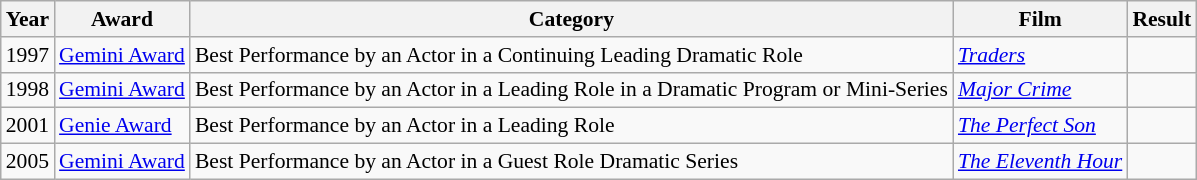<table class="wikitable" style="font-size: 90%;">
<tr>
<th>Year</th>
<th>Award</th>
<th>Category</th>
<th>Film</th>
<th>Result</th>
</tr>
<tr>
<td rowspan="1">1997</td>
<td><a href='#'>Gemini Award</a></td>
<td>Best Performance by an Actor in a Continuing Leading Dramatic Role</td>
<td rowspan="1"><em><a href='#'>Traders</a></em></td>
<td></td>
</tr>
<tr>
<td rowspan="1">1998</td>
<td><a href='#'>Gemini Award</a></td>
<td>Best Performance by an Actor in a Leading Role in a Dramatic Program or Mini-Series</td>
<td rowspan="1"><em><a href='#'>Major Crime</a></em></td>
<td></td>
</tr>
<tr>
<td rowspan="1">2001</td>
<td><a href='#'>Genie Award</a></td>
<td>Best Performance by an Actor in a Leading Role</td>
<td rowspan="1"><em><a href='#'>The Perfect Son</a></em></td>
<td></td>
</tr>
<tr>
<td rowspan="1">2005</td>
<td><a href='#'>Gemini Award</a></td>
<td>Best Performance by an Actor in a Guest Role Dramatic Series</td>
<td rowspan="1"><em><a href='#'>The Eleventh Hour</a></em></td>
<td></td>
</tr>
</table>
